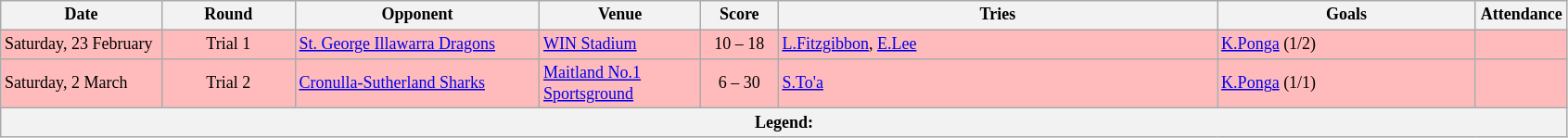<table class="wikitable" style="font-size:75%;">
<tr>
<th style="width:110px;">Date</th>
<th style="width:90px;">Round</th>
<th style="width:170px;">Opponent</th>
<th style="width:110px;">Venue</th>
<th style="width:50px;">Score</th>
<th style="width:310px;">Tries</th>
<th style="width:180px;">Goals</th>
<th style="width:60px;">Attendance</th>
</tr>
<tr style="background:#FFBBBB;">
<td>Saturday, 23 February</td>
<td style="text-align:center;">Trial 1</td>
<td> <a href='#'>St. George Illawarra Dragons</a></td>
<td><a href='#'>WIN Stadium</a></td>
<td style="text-align:center;">10 – 18</td>
<td><a href='#'>L.Fitzgibbon</a>, <a href='#'>E.Lee</a></td>
<td><a href='#'>K.Ponga</a> (1/2)</td>
<td style="text-align:center;"></td>
</tr>
<tr style="background:#FFBBBB;">
<td>Saturday, 2 March</td>
<td style="text-align:center;">Trial 2</td>
<td> <a href='#'>Cronulla-Sutherland Sharks</a></td>
<td><a href='#'>Maitland No.1 Sportsground</a></td>
<td style="text-align:center;">6 – 30</td>
<td><a href='#'>S.To'a</a></td>
<td><a href='#'>K.Ponga</a> (1/1)</td>
<td style="text-align:center;"></td>
</tr>
<tr>
<th colspan="11"><strong>Legend</strong>:   </th>
</tr>
</table>
